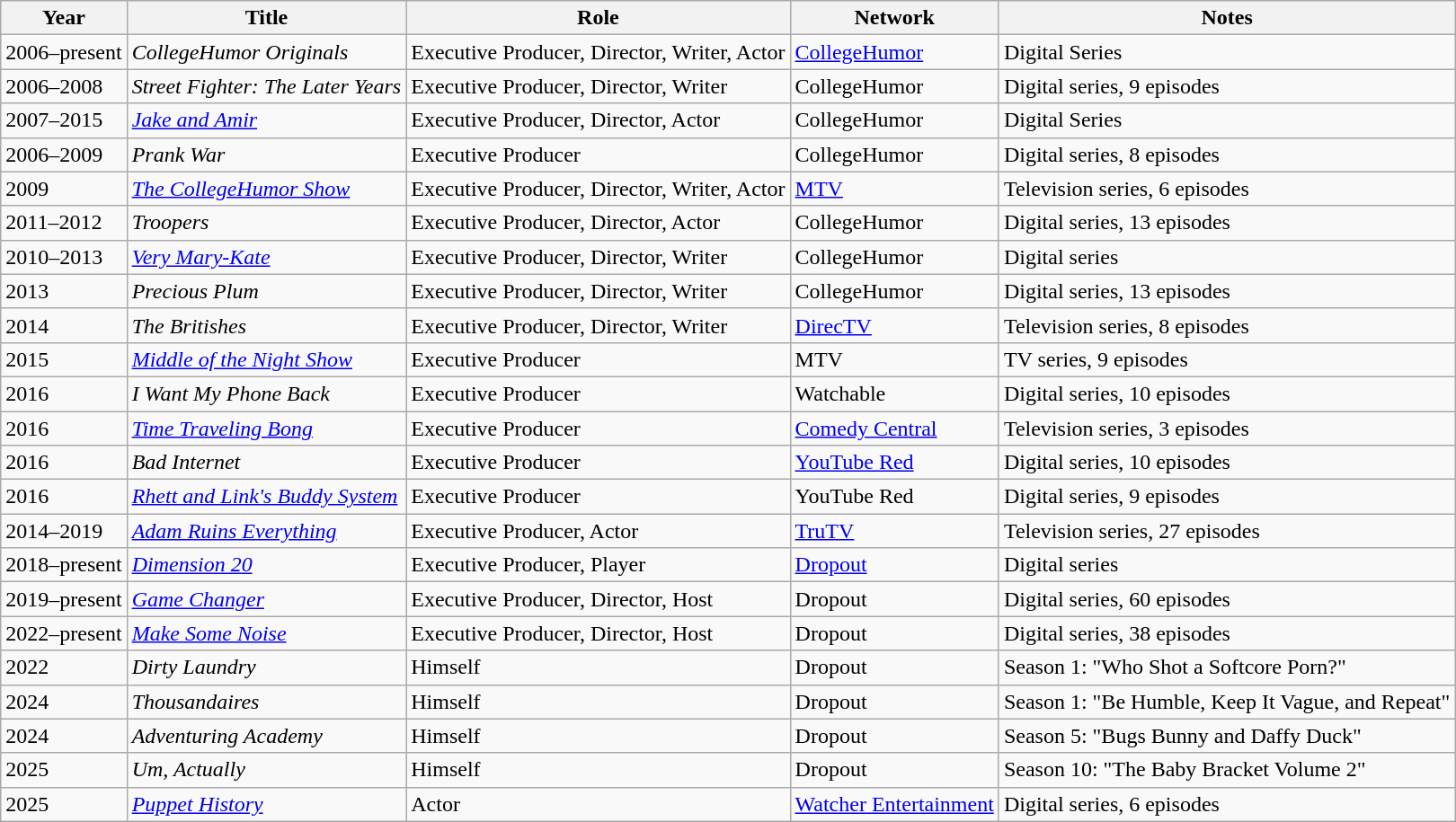<table class="wikitable sortable">
<tr>
<th>Year</th>
<th>Title</th>
<th>Role</th>
<th>Network</th>
<th>Notes</th>
</tr>
<tr>
<td>2006–present</td>
<td><em>CollegeHumor Originals</em></td>
<td>Executive Producer, Director, Writer, Actor</td>
<td><a href='#'>CollegeHumor</a></td>
<td>Digital Series</td>
</tr>
<tr>
<td>2006–2008</td>
<td><em>Street Fighter: The Later Years</em></td>
<td>Executive Producer, Director, Writer</td>
<td>CollegeHumor</td>
<td>Digital series, 9 episodes</td>
</tr>
<tr>
<td>2007–2015</td>
<td><em><a href='#'>Jake and Amir</a></em></td>
<td>Executive Producer, Director, Actor</td>
<td>CollegeHumor</td>
<td>Digital Series</td>
</tr>
<tr>
<td>2006–2009</td>
<td><em>Prank War</em></td>
<td>Executive Producer</td>
<td>CollegeHumor</td>
<td>Digital series, 8 episodes</td>
</tr>
<tr>
<td>2009</td>
<td><em><a href='#'>The CollegeHumor Show</a></em></td>
<td>Executive Producer, Director, Writer, Actor</td>
<td><a href='#'>MTV</a></td>
<td>Television series, 6 episodes</td>
</tr>
<tr>
<td>2011–2012</td>
<td><em>Troopers</em></td>
<td>Executive Producer, Director, Actor</td>
<td>CollegeHumor</td>
<td>Digital series, 13 episodes</td>
</tr>
<tr>
<td>2010–2013</td>
<td><em><a href='#'>Very Mary-Kate</a></em></td>
<td>Executive Producer, Director, Writer</td>
<td>CollegeHumor</td>
<td>Digital series</td>
</tr>
<tr>
<td>2013</td>
<td><em>Precious Plum</em></td>
<td>Executive Producer, Director, Writer</td>
<td>CollegeHumor</td>
<td>Digital series, 13 episodes</td>
</tr>
<tr>
<td>2014</td>
<td><em>The Britishes</em></td>
<td>Executive Producer, Director, Writer</td>
<td><a href='#'>DirecTV</a></td>
<td>Television series, 8 episodes</td>
</tr>
<tr>
<td>2015</td>
<td><em><a href='#'>Middle of the Night Show</a></em></td>
<td>Executive Producer</td>
<td>MTV</td>
<td>TV series, 9 episodes</td>
</tr>
<tr>
<td>2016</td>
<td><em>I Want My Phone Back</em></td>
<td>Executive Producer</td>
<td>Watchable</td>
<td>Digital series, 10 episodes</td>
</tr>
<tr>
<td>2016</td>
<td><em><a href='#'>Time Traveling Bong</a></em></td>
<td>Executive Producer</td>
<td><a href='#'>Comedy Central</a></td>
<td>Television series, 3 episodes</td>
</tr>
<tr>
<td>2016</td>
<td><em>Bad Internet</em></td>
<td>Executive Producer</td>
<td><a href='#'>YouTube Red</a></td>
<td>Digital series, 10 episodes</td>
</tr>
<tr>
<td>2016</td>
<td><em><a href='#'>Rhett and Link's Buddy System</a></em></td>
<td>Executive Producer</td>
<td>YouTube Red</td>
<td>Digital series, 9 episodes</td>
</tr>
<tr>
<td>2014–2019</td>
<td><em><a href='#'>Adam Ruins Everything</a></em></td>
<td>Executive Producer, Actor</td>
<td><a href='#'>TruTV</a></td>
<td>Television series, 27 episodes</td>
</tr>
<tr>
<td>2018–present</td>
<td><em><a href='#'>Dimension 20</a></em></td>
<td>Executive Producer, Player</td>
<td><a href='#'>Dropout</a></td>
<td>Digital series</td>
</tr>
<tr>
<td>2019–present</td>
<td><em><a href='#'>Game Changer</a></em></td>
<td>Executive Producer, Director, Host</td>
<td>Dropout</td>
<td>Digital series, 60 episodes</td>
</tr>
<tr>
<td>2022–present</td>
<td><em><a href='#'>Make Some Noise</a></em></td>
<td>Executive Producer, Director, Host</td>
<td>Dropout</td>
<td>Digital series, 38 episodes</td>
</tr>
<tr>
<td>2022</td>
<td><em>Dirty Laundry</em></td>
<td>Himself</td>
<td>Dropout</td>
<td>Season 1: "Who Shot a Softcore Porn?"</td>
</tr>
<tr>
<td>2024</td>
<td><em>Thousandaires</em></td>
<td>Himself</td>
<td>Dropout</td>
<td>Season 1: "Be Humble, Keep It Vague, and Repeat"</td>
</tr>
<tr>
<td>2024</td>
<td><em>Adventuring Academy</em></td>
<td>Himself</td>
<td>Dropout</td>
<td>Season 5: "Bugs Bunny and Daffy Duck"</td>
</tr>
<tr>
<td>2025</td>
<td><em>Um, Actually</em></td>
<td>Himself</td>
<td>Dropout</td>
<td>Season 10: "The Baby Bracket Volume 2"</td>
</tr>
<tr>
<td>2025</td>
<td><em><a href='#'>Puppet History</a></em></td>
<td>Actor</td>
<td><a href='#'>Watcher Entertainment</a></td>
<td>Digital series, 6 episodes</td>
</tr>
</table>
